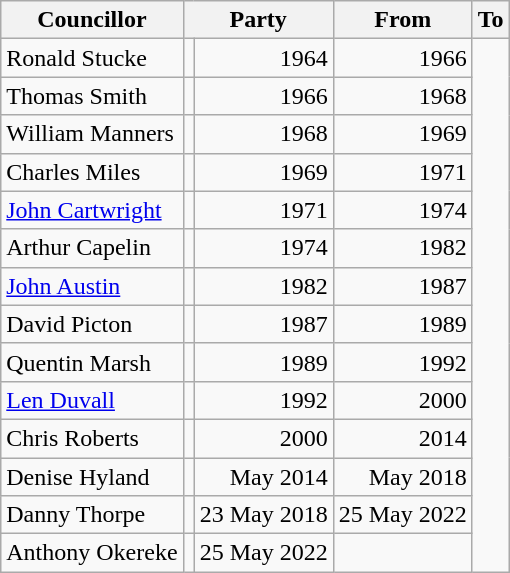<table class=wikitable>
<tr>
<th>Councillor</th>
<th colspan=2>Party</th>
<th>From</th>
<th>To</th>
</tr>
<tr>
<td>Ronald Stucke</td>
<td></td>
<td align=right>1964</td>
<td align=right>1966</td>
</tr>
<tr>
<td>Thomas Smith</td>
<td></td>
<td align=right>1966</td>
<td align=right>1968</td>
</tr>
<tr>
<td>William Manners</td>
<td></td>
<td align=right>1968</td>
<td align=right>1969</td>
</tr>
<tr>
<td>Charles Miles</td>
<td></td>
<td align=right>1969</td>
<td align=right>1971</td>
</tr>
<tr>
<td><a href='#'>John Cartwright</a></td>
<td></td>
<td align=right>1971</td>
<td align=right>1974</td>
</tr>
<tr>
<td>Arthur Capelin</td>
<td></td>
<td align=right>1974</td>
<td align=right>1982</td>
</tr>
<tr>
<td><a href='#'>John Austin</a></td>
<td></td>
<td align=right>1982</td>
<td align=right>1987</td>
</tr>
<tr>
<td>David Picton</td>
<td></td>
<td align=right>1987</td>
<td align=right>1989</td>
</tr>
<tr>
<td>Quentin Marsh</td>
<td></td>
<td align=right>1989</td>
<td align=right>1992</td>
</tr>
<tr>
<td><a href='#'>Len Duvall</a></td>
<td></td>
<td align=right>1992</td>
<td align=right>2000</td>
</tr>
<tr>
<td>Chris Roberts</td>
<td></td>
<td align=right>2000</td>
<td align=right>2014</td>
</tr>
<tr>
<td>Denise Hyland</td>
<td></td>
<td align=right>May 2014</td>
<td align=right>May 2018</td>
</tr>
<tr>
<td>Danny Thorpe</td>
<td></td>
<td align=right>23 May 2018</td>
<td align=right>25 May 2022</td>
</tr>
<tr>
<td>Anthony Okereke</td>
<td></td>
<td align=right>25 May 2022</td>
<td></td>
</tr>
</table>
